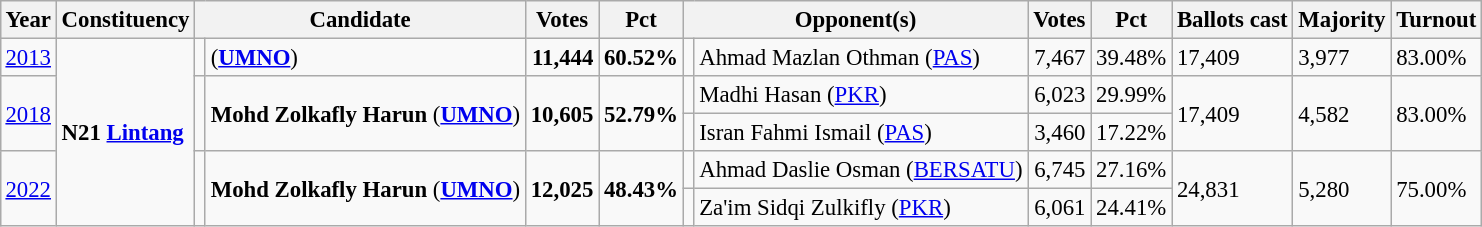<table class="wikitable" style="margin:0.5em ; font-size:95%">
<tr>
<th>Year</th>
<th>Constituency</th>
<th colspan=2>Candidate</th>
<th>Votes</th>
<th>Pct</th>
<th colspan=2>Opponent(s)</th>
<th>Votes</th>
<th>Pct</th>
<th>Ballots cast</th>
<th>Majority</th>
<th>Turnout</th>
</tr>
<tr>
<td><a href='#'>2013</a></td>
<td rowspan="5"><strong>N21 <a href='#'>Lintang</a></strong></td>
<td></td>
<td> (<a href='#'><strong>UMNO</strong></a>)</td>
<td align="right"><strong>11,444</strong></td>
<td><strong>60.52%</strong></td>
<td></td>
<td>Ahmad Mazlan Othman (<a href='#'>PAS</a>)</td>
<td align="right">7,467</td>
<td>39.48%</td>
<td>17,409</td>
<td>3,977</td>
<td>83.00%</td>
</tr>
<tr>
<td rowspan=2><a href='#'>2018</a></td>
<td rowspan=2 ></td>
<td rowspan=2><strong>Mohd Zolkafly Harun</strong> (<a href='#'><strong>UMNO</strong></a>)</td>
<td rowspan=2 align="right"><strong>10,605</strong></td>
<td rowspan=2><strong>52.79%</strong></td>
<td></td>
<td>Madhi Hasan (<a href='#'>PKR</a>)</td>
<td align="right">6,023</td>
<td>29.99%</td>
<td rowspan=2>17,409</td>
<td rowspan=2>4,582</td>
<td rowspan=2>83.00%</td>
</tr>
<tr>
<td></td>
<td>Isran Fahmi Ismail (<a href='#'>PAS</a>)</td>
<td align="right">3,460</td>
<td>17.22%</td>
</tr>
<tr>
<td rowspan="2"><a href='#'>2022</a></td>
<td rowspan="2" ></td>
<td rowspan="2"><strong>Mohd Zolkafly Harun</strong> (<a href='#'><strong>UMNO</strong></a>)</td>
<td rowspan="2" align="right"><strong>12,025</strong></td>
<td rowspan="2"><strong>48.43%</strong></td>
<td bgcolor=></td>
<td>Ahmad Daslie Osman (<a href='#'>BERSATU</a>)</td>
<td align="right">6,745</td>
<td>27.16%</td>
<td rowspan="2">24,831</td>
<td rowspan="2">5,280</td>
<td rowspan="2">75.00%</td>
</tr>
<tr>
<td></td>
<td>Za'im Sidqi Zulkifly (<a href='#'>PKR</a>)</td>
<td align="right">6,061</td>
<td>24.41%</td>
</tr>
</table>
